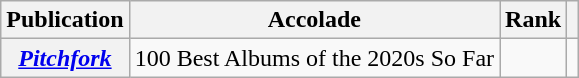<table class="wikitable sortable plainrowheaders">
<tr>
<th scope="col">Publication</th>
<th scope="col">Accolade</th>
<th scope="col">Rank</th>
<th scope="col" class="unsortable"></th>
</tr>
<tr>
<th scope="row"><em><a href='#'>Pitchfork</a></em></th>
<td>100 Best Albums of the 2020s So Far</td>
<td></td>
<td></td>
</tr>
</table>
